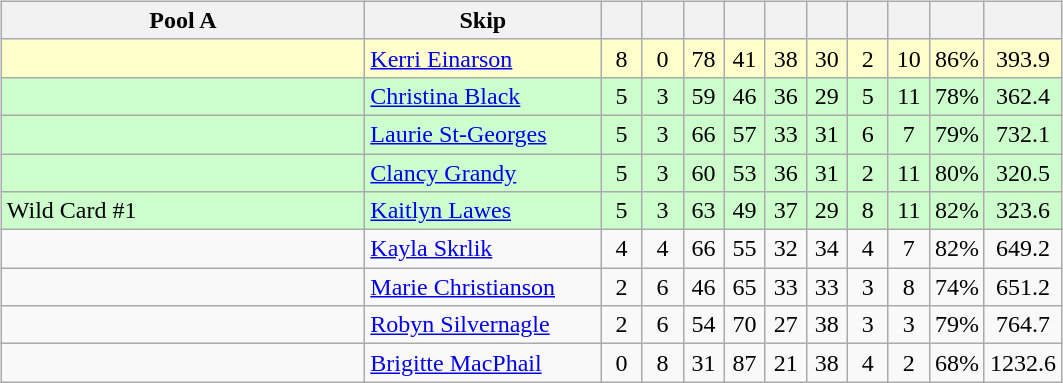<table>
<tr>
<td valign=top width=10%><br><table class=wikitable style="text-align:center;">
<tr>
<th width=235>Pool A</th>
<th width=150>Skip</th>
<th width=20></th>
<th width=20></th>
<th width=20></th>
<th width=20></th>
<th width=20></th>
<th width=20></th>
<th width=20></th>
<th width=20></th>
<th width=20></th>
<th width=20></th>
</tr>
<tr bgcolor=#ffffcc>
<td style="text-align:left;"></td>
<td style="text-align:left;"><a href='#'>Kerri Einarson</a></td>
<td>8</td>
<td>0</td>
<td>78</td>
<td>41</td>
<td>38</td>
<td>30</td>
<td>2</td>
<td>10</td>
<td>86%</td>
<td>393.9</td>
</tr>
<tr bgcolor=#ccffcc>
<td style="text-align:left;"></td>
<td style="text-align:left;"><a href='#'>Christina Black</a></td>
<td>5</td>
<td>3</td>
<td>59</td>
<td>46</td>
<td>36</td>
<td>29</td>
<td>5</td>
<td>11</td>
<td>78%</td>
<td>362.4</td>
</tr>
<tr bgcolor=#ccffcc>
<td style="text-align:left;"></td>
<td style="text-align:left;"><a href='#'>Laurie St-Georges</a></td>
<td>5</td>
<td>3</td>
<td>66</td>
<td>57</td>
<td>33</td>
<td>31</td>
<td>6</td>
<td>7</td>
<td>79%</td>
<td>732.1</td>
</tr>
<tr bgcolor=#ccffcc>
<td style="text-align:left;"></td>
<td style="text-align:left;"><a href='#'>Clancy Grandy</a></td>
<td>5</td>
<td>3</td>
<td>60</td>
<td>53</td>
<td>36</td>
<td>31</td>
<td>2</td>
<td>11</td>
<td>80%</td>
<td>320.5</td>
</tr>
<tr bgcolor=#ccffcc>
<td style="text-align:left;"> Wild Card #1</td>
<td style="text-align:left;"><a href='#'>Kaitlyn Lawes</a></td>
<td>5</td>
<td>3</td>
<td>63</td>
<td>49</td>
<td>37</td>
<td>29</td>
<td>8</td>
<td>11</td>
<td>82%</td>
<td>323.6</td>
</tr>
<tr>
<td style="text-align:left;"></td>
<td style="text-align:left;"><a href='#'>Kayla Skrlik</a></td>
<td>4</td>
<td>4</td>
<td>66</td>
<td>55</td>
<td>32</td>
<td>34</td>
<td>4</td>
<td>7</td>
<td>82%</td>
<td>649.2</td>
</tr>
<tr>
<td style="text-align:left;"></td>
<td style="text-align:left;"><a href='#'>Marie Christianson</a></td>
<td>2</td>
<td>6</td>
<td>46</td>
<td>65</td>
<td>33</td>
<td>33</td>
<td>3</td>
<td>8</td>
<td>74%</td>
<td>651.2</td>
</tr>
<tr>
<td style="text-align:left;"></td>
<td style="text-align:left;"><a href='#'>Robyn Silvernagle</a></td>
<td>2</td>
<td>6</td>
<td>54</td>
<td>70</td>
<td>27</td>
<td>38</td>
<td>3</td>
<td>3</td>
<td>79%</td>
<td>764.7</td>
</tr>
<tr>
<td style="text-align:left;"></td>
<td style="text-align:left;"><a href='#'>Brigitte MacPhail</a></td>
<td>0</td>
<td>8</td>
<td>31</td>
<td>87</td>
<td>21</td>
<td>38</td>
<td>4</td>
<td>2</td>
<td>68%</td>
<td>1232.6</td>
</tr>
</table>
</td>
</tr>
</table>
